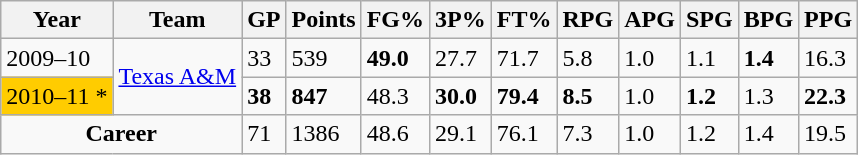<table class="wikitable sortable">
<tr>
<th>Year</th>
<th>Team</th>
<th>GP</th>
<th>Points</th>
<th>FG%</th>
<th>3P%</th>
<th>FT%</th>
<th>RPG</th>
<th>APG</th>
<th>SPG</th>
<th>BPG</th>
<th>PPG</th>
</tr>
<tr>
<td>2009–10</td>
<td rowspan=2><a href='#'>Texas A&M</a></td>
<td>33</td>
<td>539</td>
<td><strong>49.0</strong></td>
<td>27.7</td>
<td>71.7</td>
<td>5.8</td>
<td>1.0</td>
<td>1.1</td>
<td><strong>1.4</strong></td>
<td>16.3</td>
</tr>
<tr>
<td bgcolor=#ffcc00>2010–11 *</td>
<td><strong>38</strong></td>
<td><strong>847</strong></td>
<td>48.3</td>
<td><strong>30.0</strong></td>
<td><strong>79.4</strong></td>
<td><strong>8.5</strong></td>
<td>1.0</td>
<td><strong>1.2</strong></td>
<td>1.3</td>
<td><strong>22.3</strong></td>
</tr>
<tr class="sortbottom">
<td colspan=2 align=center><strong>Career</strong></td>
<td>71</td>
<td>1386</td>
<td>48.6</td>
<td>29.1</td>
<td>76.1</td>
<td>7.3</td>
<td>1.0</td>
<td>1.2</td>
<td>1.4</td>
<td>19.5</td>
</tr>
</table>
